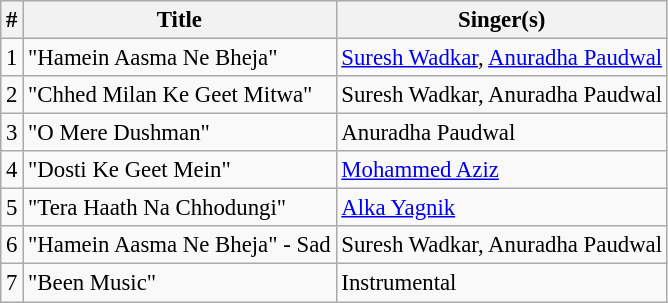<table class="wikitable" style="font-size:95%;">
<tr>
<th>#</th>
<th>Title</th>
<th>Singer(s)</th>
</tr>
<tr>
<td>1</td>
<td>"Hamein Aasma Ne Bheja"</td>
<td><a href='#'>Suresh Wadkar</a>, <a href='#'>Anuradha Paudwal</a></td>
</tr>
<tr>
<td>2</td>
<td>"Chhed Milan Ke Geet Mitwa"</td>
<td>Suresh Wadkar, Anuradha Paudwal</td>
</tr>
<tr>
<td>3</td>
<td>"O Mere Dushman"</td>
<td>Anuradha Paudwal</td>
</tr>
<tr>
<td>4</td>
<td>"Dosti Ke Geet Mein"</td>
<td><a href='#'>Mohammed Aziz</a></td>
</tr>
<tr>
<td>5</td>
<td>"Tera Haath Na Chhodungi"</td>
<td><a href='#'>Alka Yagnik</a></td>
</tr>
<tr>
<td>6</td>
<td>"Hamein Aasma Ne Bheja" - Sad</td>
<td>Suresh Wadkar, Anuradha Paudwal</td>
</tr>
<tr>
<td>7</td>
<td>"Been Music"</td>
<td>Instrumental</td>
</tr>
</table>
